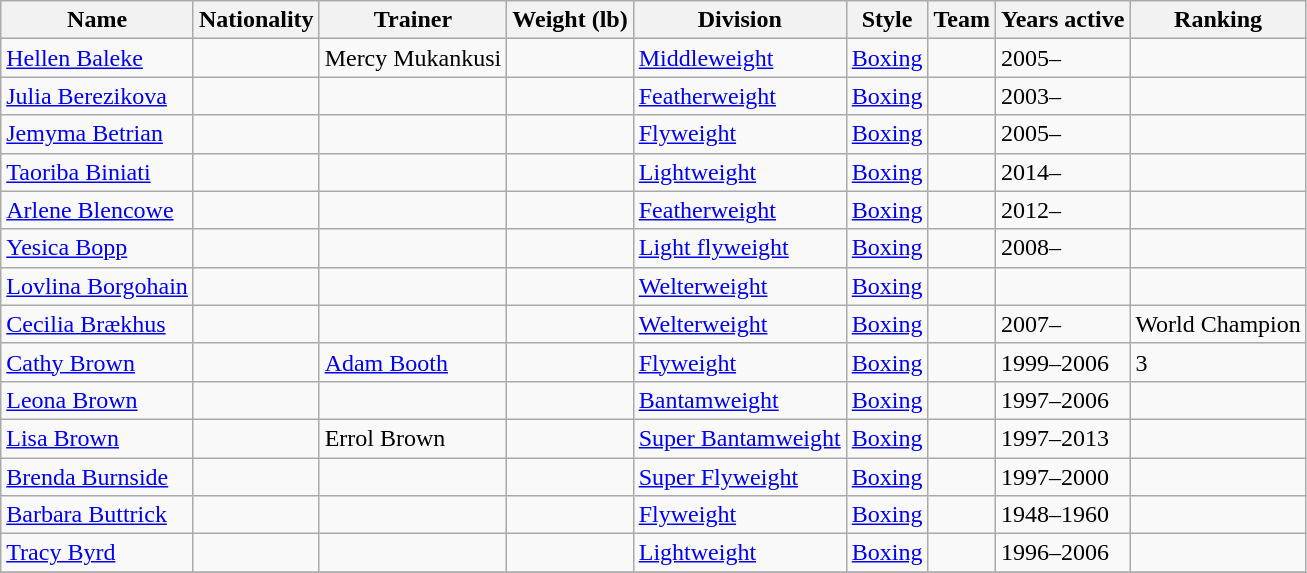<table class="wikitable sortable">
<tr>
<th><strong>Name</strong></th>
<th><strong>Nationality</strong></th>
<th><strong>Trainer</strong></th>
<th><strong>Weight (lb)</strong></th>
<th><strong>Division</strong></th>
<th><strong>Style</strong></th>
<th><strong>Team</strong></th>
<th><strong>Years active</strong></th>
<th><strong>Ranking</strong></th>
</tr>
<tr>
<td><a href='#'>Hellen Baleke</a></td>
<td></td>
<td>Mercy Mukankusi</td>
<td></td>
<td><a href='#'>Middleweight</a></td>
<td><a href='#'>Boxing</a></td>
<td></td>
<td>2005–</td>
<td></td>
</tr>
<tr>
<td><a href='#'>Julia Berezikova</a></td>
<td></td>
<td></td>
<td></td>
<td><a href='#'>Featherweight</a></td>
<td><a href='#'>Boxing</a></td>
<td></td>
<td>2003–</td>
<td></td>
</tr>
<tr>
<td><a href='#'>Jemyma Betrian</a></td>
<td></td>
<td></td>
<td></td>
<td><a href='#'>Flyweight</a></td>
<td><a href='#'>Boxing</a></td>
<td></td>
<td>2005–</td>
<td></td>
</tr>
<tr>
<td><a href='#'>Taoriba Biniati</a></td>
<td></td>
<td></td>
<td></td>
<td><a href='#'>Lightweight</a></td>
<td><a href='#'>Boxing</a></td>
<td></td>
<td>2014–</td>
<td></td>
</tr>
<tr>
<td><a href='#'>Arlene Blencowe</a></td>
<td></td>
<td></td>
<td></td>
<td><a href='#'>Featherweight</a></td>
<td><a href='#'>Boxing</a></td>
<td></td>
<td>2012–</td>
<td></td>
</tr>
<tr>
<td><a href='#'>Yesica Bopp</a></td>
<td></td>
<td></td>
<td></td>
<td><a href='#'>Light flyweight</a></td>
<td><a href='#'>Boxing</a></td>
<td></td>
<td>2008–</td>
<td></td>
</tr>
<tr>
<td><a href='#'>Lovlina Borgohain</a></td>
<td></td>
<td></td>
<td></td>
<td><a href='#'>Welterweight</a></td>
<td><a href='#'>Boxing</a></td>
<td></td>
<td></td>
<td></td>
</tr>
<tr>
<td><a href='#'>Cecilia Brækhus</a></td>
<td></td>
<td></td>
<td></td>
<td><a href='#'>Welterweight</a></td>
<td><a href='#'>Boxing</a></td>
<td></td>
<td>2007–</td>
<td>World Champion</td>
</tr>
<tr>
<td><a href='#'>Cathy Brown</a></td>
<td></td>
<td><a href='#'>Adam Booth</a></td>
<td></td>
<td><a href='#'>Flyweight</a></td>
<td><a href='#'>Boxing</a></td>
<td></td>
<td>1999–2006</td>
<td>3</td>
</tr>
<tr>
<td><a href='#'>Leona Brown</a></td>
<td></td>
<td></td>
<td></td>
<td><a href='#'>Bantamweight</a></td>
<td><a href='#'>Boxing</a></td>
<td></td>
<td>1997–2006</td>
<td></td>
</tr>
<tr>
<td><a href='#'>Lisa Brown</a></td>
<td></td>
<td>Errol Brown</td>
<td></td>
<td><a href='#'>Super Bantamweight</a></td>
<td><a href='#'>Boxing</a></td>
<td></td>
<td>1997–2013</td>
<td></td>
</tr>
<tr>
<td><a href='#'>Brenda Burnside</a></td>
<td></td>
<td></td>
<td></td>
<td><a href='#'>Super Flyweight</a></td>
<td><a href='#'>Boxing</a></td>
<td></td>
<td>1997–2000</td>
<td></td>
</tr>
<tr>
<td><a href='#'>Barbara Buttrick</a></td>
<td></td>
<td></td>
<td></td>
<td><a href='#'>Flyweight</a></td>
<td><a href='#'>Boxing</a></td>
<td></td>
<td>1948–1960</td>
<td></td>
</tr>
<tr>
<td><a href='#'>Tracy Byrd</a></td>
<td></td>
<td></td>
<td></td>
<td><a href='#'>Lightweight</a></td>
<td><a href='#'>Boxing</a></td>
<td></td>
<td>1996–2006</td>
<td></td>
</tr>
<tr>
</tr>
</table>
